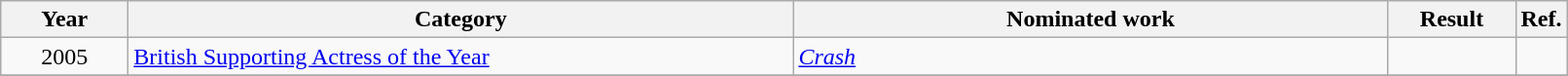<table class=wikitable>
<tr>
<th scope="col" style="width:5em;">Year</th>
<th scope="col" style="width:28em;">Category</th>
<th scope="col" style="width:25em;">Nominated work</th>
<th scope="col" style="width:5em;">Result</th>
<th>Ref.</th>
</tr>
<tr>
<td style="text-align:center;">2005</td>
<td><a href='#'>British Supporting Actress of the Year</a></td>
<td><em><a href='#'>Crash</a></em></td>
<td></td>
<td></td>
</tr>
<tr>
</tr>
</table>
